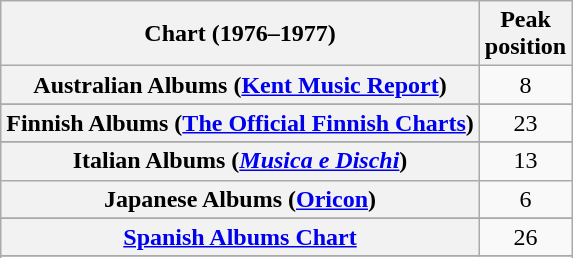<table class="wikitable sortable plainrowheaders">
<tr>
<th>Chart (1976–1977)</th>
<th>Peak<br>position</th>
</tr>
<tr>
<th scope="row">Australian Albums (<a href='#'>Kent Music Report</a>)</th>
<td align="center">8</td>
</tr>
<tr>
</tr>
<tr>
</tr>
<tr>
<th scope="row">Finnish Albums (<a href='#'>The Official Finnish Charts</a>)</th>
<td align="center">23</td>
</tr>
<tr>
</tr>
<tr>
<th scope="row">Italian Albums (<em><a href='#'>Musica e Dischi</a></em>)</th>
<td align="center">13</td>
</tr>
<tr>
<th scope="row">Japanese Albums (<a href='#'>Oricon</a>)</th>
<td align="center">6</td>
</tr>
<tr>
</tr>
<tr>
</tr>
<tr>
<th scope="row"><a href='#'>Spanish Albums Chart</a></th>
<td align="center">26</td>
</tr>
<tr>
</tr>
<tr>
</tr>
<tr>
</tr>
</table>
